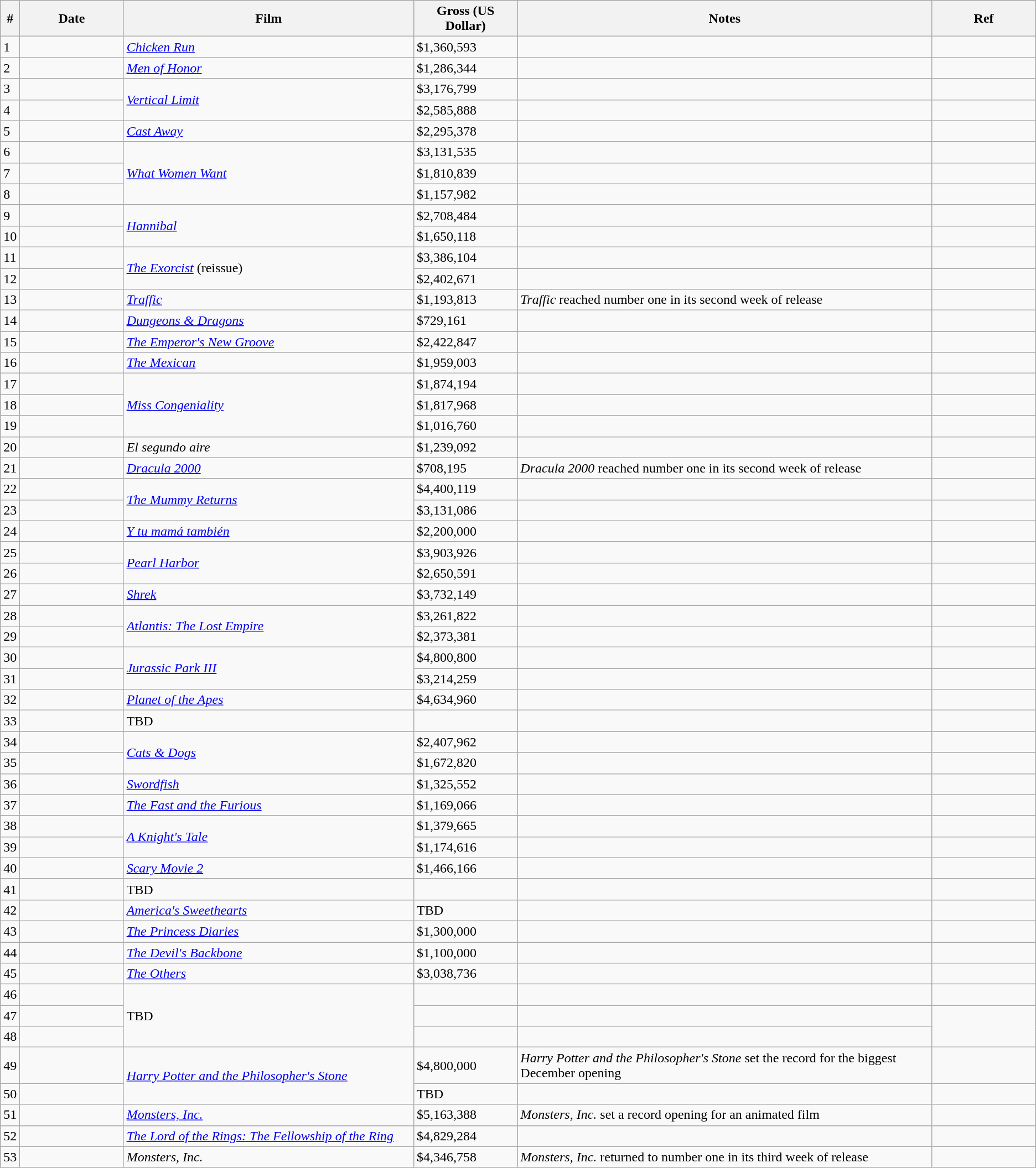<table class="wikitable sortable">
<tr>
<th style="width:1%;">#</th>
<th style="width:10%;">Date</th>
<th style="width:28%;">Film</th>
<th style="width:10%;">Gross (US Dollar)</th>
<th style="width:40%;">Notes</th>
<th style="width:10%;">Ref</th>
</tr>
<tr>
<td>1</td>
<td></td>
<td><em><a href='#'>Chicken Run</a></em></td>
<td>$1,360,593</td>
<td></td>
<td></td>
</tr>
<tr>
<td>2</td>
<td></td>
<td><em><a href='#'>Men of Honor</a></em></td>
<td>$1,286,344</td>
<td></td>
<td></td>
</tr>
<tr>
<td>3</td>
<td></td>
<td rowspan="2"><em><a href='#'>Vertical Limit</a></em></td>
<td>$3,176,799</td>
<td></td>
<td></td>
</tr>
<tr>
<td>4</td>
<td></td>
<td>$2,585,888</td>
<td></td>
<td></td>
</tr>
<tr>
<td>5</td>
<td></td>
<td><em><a href='#'>Cast Away</a></em></td>
<td>$2,295,378</td>
<td></td>
<td></td>
</tr>
<tr>
<td>6</td>
<td></td>
<td rowspan="3"><em><a href='#'>What Women Want</a></em></td>
<td>$3,131,535</td>
<td></td>
<td></td>
</tr>
<tr>
<td>7</td>
<td></td>
<td>$1,810,839</td>
<td></td>
<td></td>
</tr>
<tr>
<td>8</td>
<td></td>
<td>$1,157,982</td>
<td></td>
<td></td>
</tr>
<tr>
<td>9</td>
<td></td>
<td rowspan="2"><em><a href='#'>Hannibal</a></em></td>
<td>$2,708,484</td>
<td></td>
<td></td>
</tr>
<tr>
<td>10</td>
<td></td>
<td>$1,650,118</td>
<td></td>
<td></td>
</tr>
<tr>
<td>11</td>
<td></td>
<td rowspan="2"><em><a href='#'>The Exorcist</a></em> (reissue)</td>
<td>$3,386,104</td>
<td></td>
<td></td>
</tr>
<tr>
<td>12</td>
<td></td>
<td>$2,402,671</td>
<td></td>
<td></td>
</tr>
<tr>
<td>13</td>
<td></td>
<td><em><a href='#'>Traffic</a></em></td>
<td>$1,193,813</td>
<td><em>Traffic</em> reached number one in its second week of release</td>
<td></td>
</tr>
<tr>
<td>14</td>
<td></td>
<td><em><a href='#'>Dungeons & Dragons</a></em></td>
<td>$729,161</td>
<td></td>
<td></td>
</tr>
<tr>
<td>15</td>
<td></td>
<td><em><a href='#'>The Emperor's New Groove</a></em></td>
<td>$2,422,847</td>
<td></td>
<td></td>
</tr>
<tr>
<td>16</td>
<td></td>
<td><em><a href='#'>The Mexican</a></em></td>
<td>$1,959,003</td>
<td></td>
<td></td>
</tr>
<tr>
<td>17</td>
<td></td>
<td rowspan="3"><em><a href='#'>Miss Congeniality</a></em></td>
<td>$1,874,194</td>
<td></td>
<td></td>
</tr>
<tr>
<td>18</td>
<td></td>
<td>$1,817,968</td>
<td></td>
<td></td>
</tr>
<tr>
<td>19</td>
<td></td>
<td>$1,016,760</td>
<td></td>
<td></td>
</tr>
<tr>
<td>20</td>
<td></td>
<td><em>El segundo aire</em></td>
<td>$1,239,092</td>
<td></td>
<td></td>
</tr>
<tr>
<td>21</td>
<td></td>
<td><em><a href='#'>Dracula 2000</a></em></td>
<td>$708,195</td>
<td><em>Dracula 2000</em> reached number one in its second week of release</td>
<td></td>
</tr>
<tr>
<td>22</td>
<td></td>
<td rowspan="2"><em><a href='#'>The Mummy Returns</a></em></td>
<td>$4,400,119</td>
<td></td>
<td></td>
</tr>
<tr>
<td>23</td>
<td></td>
<td>$3,131,086</td>
<td></td>
<td></td>
</tr>
<tr>
<td>24</td>
<td></td>
<td><em><a href='#'>Y tu mamá también</a></em></td>
<td>$2,200,000</td>
<td></td>
<td></td>
</tr>
<tr>
<td>25</td>
<td></td>
<td rowspan="2"><em><a href='#'>Pearl Harbor</a></em></td>
<td>$3,903,926</td>
<td></td>
<td></td>
</tr>
<tr>
<td>26</td>
<td></td>
<td>$2,650,591</td>
<td></td>
<td></td>
</tr>
<tr>
<td>27</td>
<td></td>
<td><em><a href='#'>Shrek</a></em></td>
<td>$3,732,149</td>
<td></td>
<td></td>
</tr>
<tr>
<td>28</td>
<td></td>
<td rowspan="2"><em><a href='#'>Atlantis: The Lost Empire</a></em></td>
<td>$3,261,822</td>
<td></td>
<td></td>
</tr>
<tr>
<td>29</td>
<td></td>
<td>$2,373,381</td>
<td></td>
<td></td>
</tr>
<tr>
<td>30</td>
<td></td>
<td rowspan="2"><em><a href='#'>Jurassic Park III</a></em></td>
<td>$4,800,800</td>
<td></td>
<td></td>
</tr>
<tr>
<td>31</td>
<td></td>
<td>$3,214,259</td>
<td></td>
</tr>
<tr>
<td>32</td>
<td></td>
<td><em><a href='#'>Planet of the Apes</a></em></td>
<td>$4,634,960</td>
<td></td>
<td></td>
</tr>
<tr>
<td>33</td>
<td></td>
<td>TBD</td>
<td></td>
<td></td>
<td></td>
</tr>
<tr>
<td>34</td>
<td></td>
<td rowspan="2"><em><a href='#'>Cats & Dogs</a></em></td>
<td>$2,407,962</td>
<td></td>
<td></td>
</tr>
<tr>
<td>35</td>
<td></td>
<td>$1,672,820</td>
<td></td>
<td></td>
</tr>
<tr>
<td>36</td>
<td></td>
<td><em><a href='#'>Swordfish</a></em></td>
<td>$1,325,552</td>
<td></td>
<td></td>
</tr>
<tr>
<td>37</td>
<td></td>
<td><em><a href='#'>The Fast and the Furious</a></em></td>
<td>$1,169,066</td>
<td></td>
<td></td>
</tr>
<tr>
<td>38</td>
<td></td>
<td rowspan="2"><em><a href='#'>A Knight's Tale</a></em></td>
<td>$1,379,665</td>
<td></td>
<td></td>
</tr>
<tr>
<td>39</td>
<td></td>
<td>$1,174,616</td>
<td></td>
<td></td>
</tr>
<tr>
<td>40</td>
<td></td>
<td><em><a href='#'>Scary Movie 2</a></em></td>
<td>$1,466,166</td>
<td></td>
<td></td>
</tr>
<tr>
<td>41</td>
<td></td>
<td>TBD</td>
<td></td>
<td></td>
<td></td>
</tr>
<tr>
<td>42</td>
<td></td>
<td><em><a href='#'>America's Sweethearts</a></em></td>
<td>TBD</td>
<td></td>
<td></td>
</tr>
<tr>
<td>43</td>
<td></td>
<td><em><a href='#'>The Princess Diaries</a></em></td>
<td>$1,300,000</td>
<td></td>
<td></td>
</tr>
<tr>
<td>44</td>
<td></td>
<td><em><a href='#'>The Devil's Backbone</a></em></td>
<td>$1,100,000</td>
<td></td>
<td></td>
</tr>
<tr>
<td>45</td>
<td></td>
<td><em><a href='#'>The Others</a></em></td>
<td>$3,038,736</td>
<td></td>
<td></td>
</tr>
<tr>
<td>46</td>
<td></td>
<td rowspan="3">TBD</td>
<td></td>
<td></td>
<td></td>
</tr>
<tr>
<td>47</td>
<td></td>
<td></td>
<td></td>
</tr>
<tr>
<td>48</td>
<td></td>
<td></td>
<td></td>
</tr>
<tr>
<td>49</td>
<td></td>
<td rowspan="2"><em><a href='#'>Harry Potter and the Philosopher's Stone</a></em></td>
<td>$4,800,000</td>
<td><em>Harry Potter and the Philosopher's Stone</em> set the record for the biggest December opening</td>
<td></td>
</tr>
<tr>
<td>50</td>
<td></td>
<td>TBD</td>
<td></td>
<td></td>
</tr>
<tr>
<td>51</td>
<td></td>
<td><em><a href='#'>Monsters, Inc.</a></em></td>
<td>$5,163,388</td>
<td><em>Monsters, Inc.</em> set a record opening for an animated film</td>
<td></td>
</tr>
<tr>
<td>52</td>
<td></td>
<td><em><a href='#'>The Lord of the Rings: The Fellowship of the Ring</a></em></td>
<td>$4,829,284</td>
<td></td>
<td></td>
</tr>
<tr>
<td>53</td>
<td></td>
<td><em>Monsters, Inc.</em></td>
<td>$4,346,758</td>
<td><em>Monsters, Inc.</em> returned to number one in its third week of release</td>
<td></td>
</tr>
</table>
